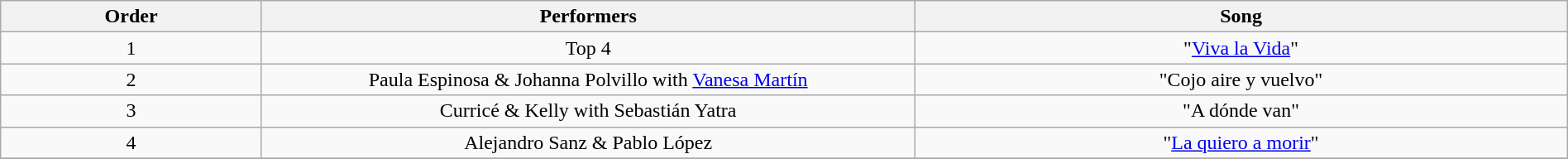<table class="wikitable" style="text-align:center; width:100%">
<tr>
<th style="width:04%">Order</th>
<th style="width:10%">Performers</th>
<th style="width:10%">Song</th>
</tr>
<tr>
<td>1</td>
<td>Top 4</td>
<td>"<a href='#'>Viva la Vida</a>"</td>
</tr>
<tr>
<td>2</td>
<td>Paula Espinosa & Johanna Polvillo with <a href='#'>Vanesa Martín</a></td>
<td>"Cojo aire y vuelvo"</td>
</tr>
<tr>
<td>3</td>
<td>Curricé & Kelly with Sebastián Yatra</td>
<td>"A dónde van"</td>
</tr>
<tr>
<td>4</td>
<td>Alejandro Sanz & Pablo López</td>
<td>"<a href='#'>La quiero a morir</a>"</td>
</tr>
<tr>
</tr>
</table>
